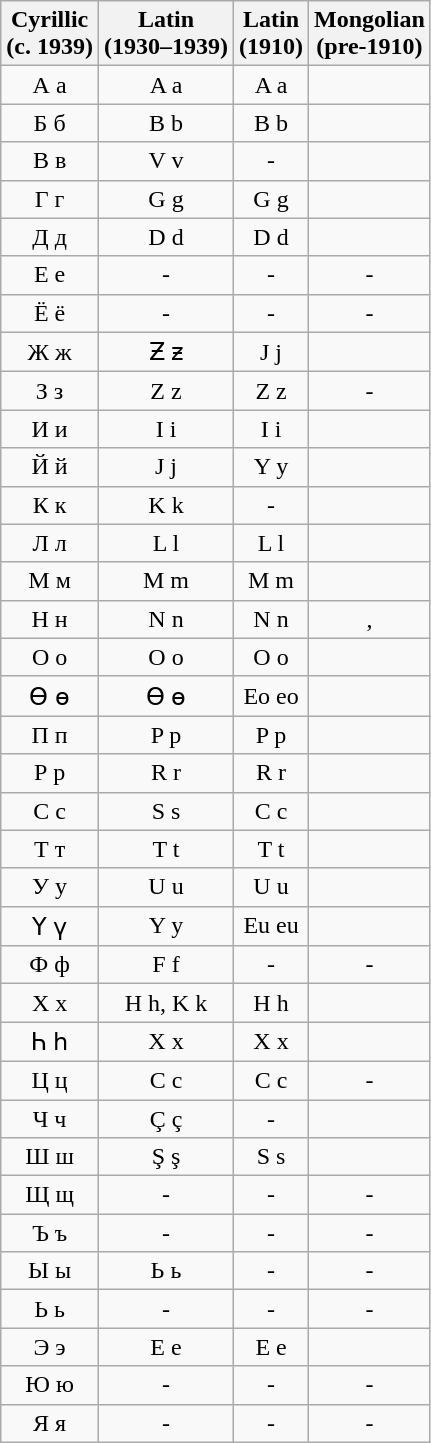<table class="wikitable sortable" style="text-align: center">
<tr>
<th>Cyrillic<br>(с. 1939)</th>
<th>Latin<br>(1930–1939)</th>
<th>Latin<br>(1910)</th>
<th>Mongolian<br>(pre-1910)</th>
</tr>
<tr>
<td>А а</td>
<td>A a</td>
<td>A a</td>
<td></td>
</tr>
<tr>
<td>Б б</td>
<td>B b</td>
<td>B b</td>
<td></td>
</tr>
<tr>
<td>В в</td>
<td>V v</td>
<td>-</td>
<td></td>
</tr>
<tr>
<td>Г г</td>
<td>G g</td>
<td>G g</td>
<td></td>
</tr>
<tr>
<td>Д д</td>
<td>D d</td>
<td>D d</td>
<td></td>
</tr>
<tr>
<td>Е е</td>
<td>-</td>
<td>-</td>
<td>-</td>
</tr>
<tr>
<td>Ё ё</td>
<td>-</td>
<td>-</td>
<td>-</td>
</tr>
<tr>
<td>Ж ж</td>
<td>Ƶ ƶ</td>
<td>J j</td>
<td></td>
</tr>
<tr>
<td>З з</td>
<td>Z z</td>
<td>Z z</td>
<td>-</td>
</tr>
<tr>
<td>И и</td>
<td>I i</td>
<td>I i</td>
<td></td>
</tr>
<tr>
<td>Й й</td>
<td>J j</td>
<td>Y y</td>
<td></td>
</tr>
<tr>
<td>К к</td>
<td>K k</td>
<td>-</td>
<td></td>
</tr>
<tr>
<td>Л л</td>
<td>L l</td>
<td>L l</td>
<td></td>
</tr>
<tr>
<td>М м</td>
<td>M m</td>
<td>M m</td>
<td></td>
</tr>
<tr>
<td>Н н</td>
<td>N n</td>
<td>N n</td>
<td>, </td>
</tr>
<tr>
<td>О о</td>
<td>O o</td>
<td>O o</td>
<td></td>
</tr>
<tr>
<td>Ө ө</td>
<td>Ө ө</td>
<td>Eo eo</td>
<td></td>
</tr>
<tr>
<td>П п</td>
<td>P p</td>
<td>P p</td>
<td></td>
</tr>
<tr>
<td>Р р</td>
<td>R r</td>
<td>R r</td>
<td></td>
</tr>
<tr>
<td>С с</td>
<td>S s</td>
<td>C c</td>
<td></td>
</tr>
<tr>
<td>Т т</td>
<td>T t</td>
<td>T t</td>
<td></td>
</tr>
<tr>
<td>У у</td>
<td>U u</td>
<td>U u</td>
<td></td>
</tr>
<tr>
<td>Ү ү</td>
<td>Y y</td>
<td>Eu eu</td>
<td></td>
</tr>
<tr>
<td>Ф ф</td>
<td>F f</td>
<td>-</td>
<td>-</td>
</tr>
<tr>
<td>Х х</td>
<td>H h, K k</td>
<td>H h</td>
<td></td>
</tr>
<tr>
<td>Һ һ</td>
<td>X x</td>
<td>X x</td>
<td></td>
</tr>
<tr>
<td>Ц ц</td>
<td>C c</td>
<td>C c</td>
<td>-</td>
</tr>
<tr>
<td>Ч ч</td>
<td>Ç ç</td>
<td>-</td>
<td></td>
</tr>
<tr>
<td>Ш ш</td>
<td>Ş ş</td>
<td>S s</td>
<td></td>
</tr>
<tr>
<td>Щ щ</td>
<td>-</td>
<td>-</td>
<td>-</td>
</tr>
<tr>
<td>Ъ ъ</td>
<td>-</td>
<td>-</td>
<td>-</td>
</tr>
<tr>
<td>Ы ы</td>
<td>Ь ь</td>
<td>-</td>
<td>-</td>
</tr>
<tr>
<td>Ь ь</td>
<td>-</td>
<td>-</td>
<td>-</td>
</tr>
<tr>
<td>Э э</td>
<td>E e</td>
<td>E e</td>
<td></td>
</tr>
<tr>
<td>Ю ю</td>
<td>-</td>
<td>-</td>
<td>-</td>
</tr>
<tr>
<td>Я я</td>
<td>-</td>
<td>-</td>
<td>-</td>
</tr>
</table>
